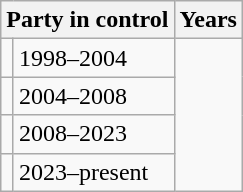<table class="wikitable">
<tr>
<th colspan="2">Party in control</th>
<th>Years</th>
</tr>
<tr>
<td></td>
<td>1998–2004</td>
</tr>
<tr>
<td></td>
<td>2004–2008</td>
</tr>
<tr>
<td></td>
<td>2008–2023</td>
</tr>
<tr>
<td></td>
<td>2023–present</td>
</tr>
</table>
